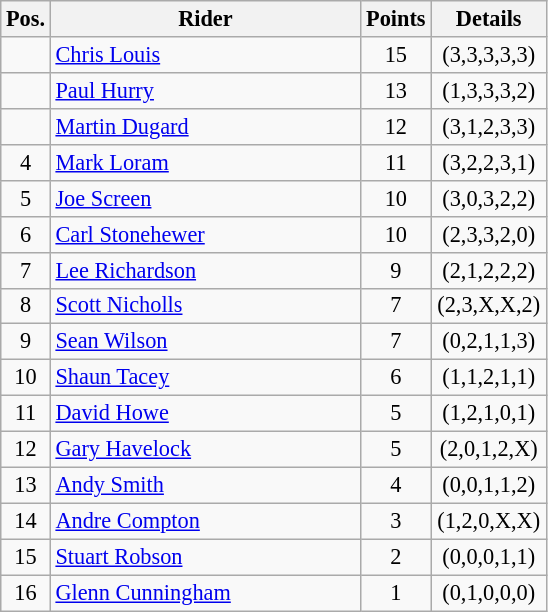<table class=wikitable style="font-size:93%;">
<tr>
<th width=25px>Pos.</th>
<th width=200px>Rider</th>
<th width=40px>Points</th>
<th width=70px>Details</th>
</tr>
<tr align=center>
<td></td>
<td align=left><a href='#'>Chris Louis</a></td>
<td>15</td>
<td>(3,3,3,3,3)</td>
</tr>
<tr align=center>
<td></td>
<td align=left><a href='#'>Paul Hurry</a></td>
<td>13</td>
<td>(1,3,3,3,2)</td>
</tr>
<tr align=center>
<td></td>
<td align=left><a href='#'>Martin Dugard</a></td>
<td>12</td>
<td>(3,1,2,3,3)</td>
</tr>
<tr align=center>
<td>4</td>
<td align=left><a href='#'>Mark Loram</a></td>
<td>11</td>
<td>(3,2,2,3,1)</td>
</tr>
<tr align=center>
<td>5</td>
<td align=left><a href='#'>Joe Screen</a></td>
<td>10</td>
<td>(3,0,3,2,2)</td>
</tr>
<tr align=center>
<td>6</td>
<td align=left><a href='#'>Carl Stonehewer</a></td>
<td>10</td>
<td>(2,3,3,2,0)</td>
</tr>
<tr align=center>
<td>7</td>
<td align=left><a href='#'>Lee Richardson</a></td>
<td>9</td>
<td>(2,1,2,2,2)</td>
</tr>
<tr align=center>
<td>8</td>
<td align=left><a href='#'>Scott Nicholls</a></td>
<td>7</td>
<td>(2,3,X,X,2)</td>
</tr>
<tr align=center>
<td>9</td>
<td align=left><a href='#'>Sean Wilson</a></td>
<td>7</td>
<td>(0,2,1,1,3)</td>
</tr>
<tr align=center>
<td>10</td>
<td align=left><a href='#'>Shaun Tacey</a></td>
<td>6</td>
<td>(1,1,2,1,1)</td>
</tr>
<tr align=center>
<td>11</td>
<td align=left><a href='#'>David Howe</a></td>
<td>5</td>
<td>(1,2,1,0,1)</td>
</tr>
<tr align=center>
<td>12</td>
<td align=left><a href='#'>Gary Havelock</a></td>
<td>5</td>
<td>(2,0,1,2,X)</td>
</tr>
<tr align=center>
<td>13</td>
<td align=left><a href='#'>Andy Smith</a></td>
<td>4</td>
<td>(0,0,1,1,2)</td>
</tr>
<tr align=center>
<td>14</td>
<td align=left><a href='#'>Andre Compton</a></td>
<td>3</td>
<td>(1,2,0,X,X)</td>
</tr>
<tr align=center>
<td>15</td>
<td align=left><a href='#'>Stuart Robson</a></td>
<td>2</td>
<td>(0,0,0,1,1)</td>
</tr>
<tr align=center>
<td>16</td>
<td align=left><a href='#'>Glenn Cunningham</a></td>
<td>1</td>
<td>(0,1,0,0,0)</td>
</tr>
</table>
